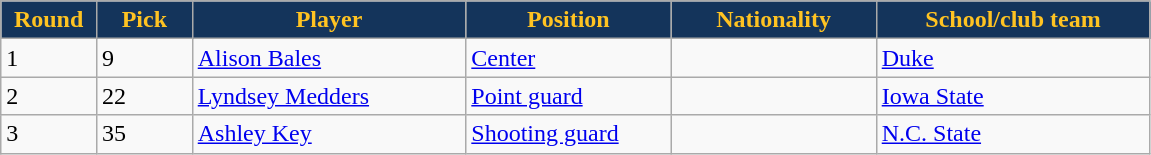<table class="wikitable sortable sortable">
<tr>
<th style="background:#14345B;color:#ffc322;" width="7%">Round</th>
<th style="background:#14345B;color:#ffc322;" width="7%">Pick</th>
<th style="background:#14345B;color:#ffc322;" width="20%">Player</th>
<th style="background:#14345B;color:#ffc322;" width="15%">Position</th>
<th style="background:#14345B;color:#ffc322;" width="15%">Nationality</th>
<th style="background:#14345B;color:#ffc322;" width="20%">School/club team</th>
</tr>
<tr>
<td>1</td>
<td>9</td>
<td><a href='#'>Alison Bales</a></td>
<td><a href='#'>Center</a></td>
<td></td>
<td><a href='#'>Duke</a></td>
</tr>
<tr>
<td>2</td>
<td>22</td>
<td><a href='#'>Lyndsey Medders</a></td>
<td><a href='#'>Point guard</a></td>
<td></td>
<td><a href='#'>Iowa State</a></td>
</tr>
<tr>
<td>3</td>
<td>35</td>
<td><a href='#'>Ashley Key</a></td>
<td><a href='#'>Shooting guard</a></td>
<td></td>
<td><a href='#'>N.C. State</a></td>
</tr>
</table>
